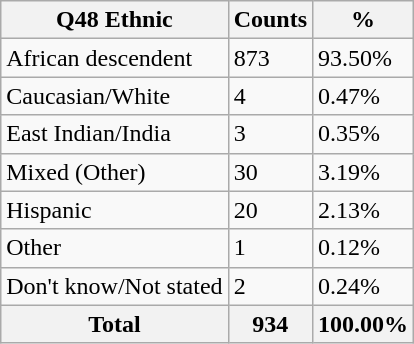<table class="wikitable sortable">
<tr>
<th>Q48 Ethnic</th>
<th>Counts</th>
<th>%</th>
</tr>
<tr>
<td>African descendent</td>
<td>873</td>
<td>93.50%</td>
</tr>
<tr>
<td>Caucasian/White</td>
<td>4</td>
<td>0.47%</td>
</tr>
<tr>
<td>East Indian/India</td>
<td>3</td>
<td>0.35%</td>
</tr>
<tr>
<td>Mixed (Other)</td>
<td>30</td>
<td>3.19%</td>
</tr>
<tr>
<td>Hispanic</td>
<td>20</td>
<td>2.13%</td>
</tr>
<tr>
<td>Other</td>
<td>1</td>
<td>0.12%</td>
</tr>
<tr>
<td>Don't know/Not stated</td>
<td>2</td>
<td>0.24%</td>
</tr>
<tr>
<th>Total</th>
<th>934</th>
<th>100.00%</th>
</tr>
</table>
